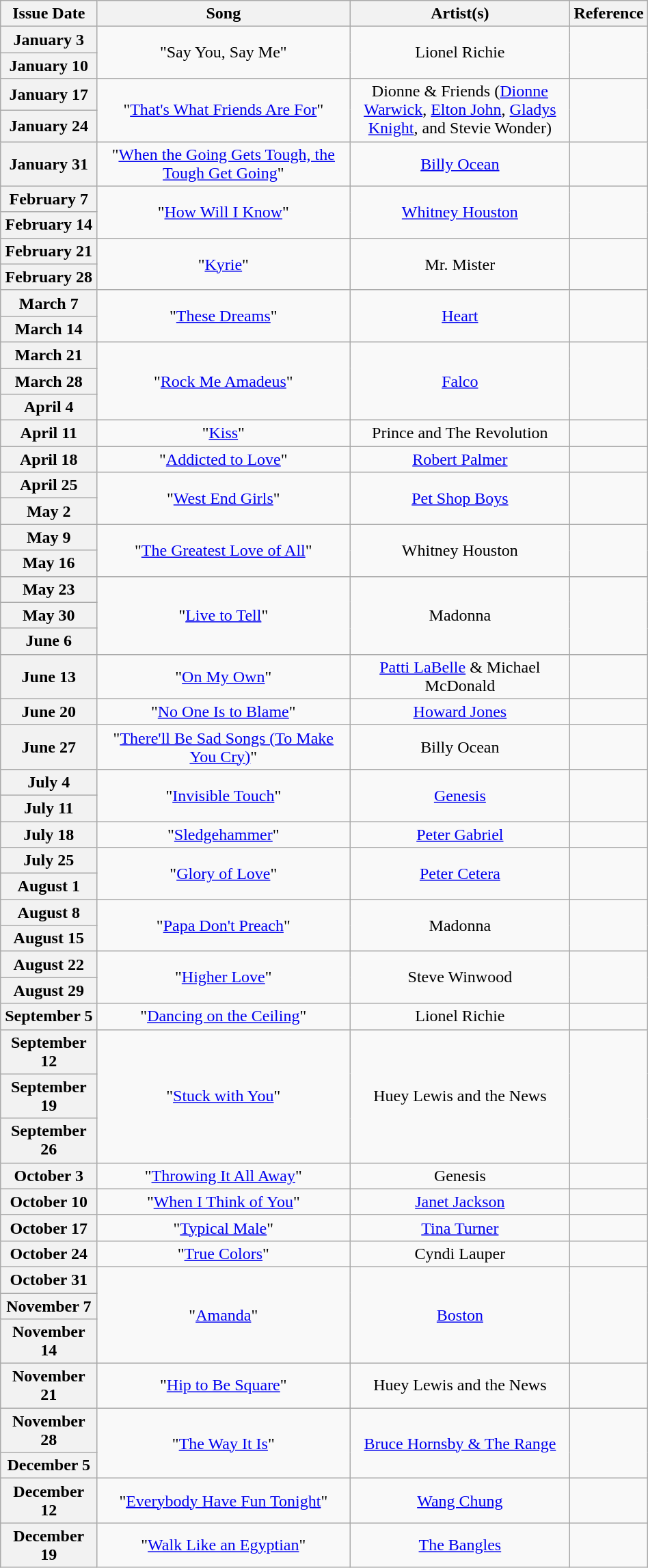<table class="wikitable plainrowheaders"  style="text-align:center; width:50%;">
<tr>
<th width=15%>Issue Date</th>
<th width=40%>Song</th>
<th width=35%>Artist(s)</th>
<th width=10%>Reference</th>
</tr>
<tr>
<th scope="row">January 3</th>
<td rowspan="2">"Say You, Say Me"</td>
<td rowspan="2">Lionel Richie</td>
<td rowspan="2"></td>
</tr>
<tr>
<th scope="row">January 10</th>
</tr>
<tr>
<th scope="row">January 17</th>
<td rowspan="2">"<a href='#'>That's What Friends Are For</a>"</td>
<td rowspan="2">Dionne & Friends (<a href='#'>Dionne Warwick</a>, <a href='#'>Elton John</a>, <a href='#'>Gladys Knight</a>, and Stevie Wonder)</td>
<td rowspan="2"></td>
</tr>
<tr>
<th scope="row">January 24</th>
</tr>
<tr>
<th scope="row">January 31</th>
<td>"<a href='#'>When the Going Gets Tough, the Tough Get Going</a>"</td>
<td><a href='#'>Billy Ocean</a></td>
<td></td>
</tr>
<tr>
<th scope="row">February 7</th>
<td rowspan="2">"<a href='#'>How Will I Know</a>"</td>
<td rowspan="2"><a href='#'>Whitney Houston</a></td>
<td rowspan="2"></td>
</tr>
<tr>
<th scope="row">February 14</th>
</tr>
<tr>
<th scope="row">February 21</th>
<td rowspan="2">"<a href='#'>Kyrie</a>"</td>
<td rowspan="2">Mr. Mister</td>
<td rowspan="2"></td>
</tr>
<tr>
<th scope="row">February 28</th>
</tr>
<tr>
<th scope="row">March 7</th>
<td rowspan="2">"<a href='#'>These Dreams</a>"</td>
<td rowspan="2"><a href='#'>Heart</a></td>
<td rowspan="2"></td>
</tr>
<tr>
<th scope="row">March 14</th>
</tr>
<tr>
<th scope="row">March 21</th>
<td rowspan="3">"<a href='#'>Rock Me Amadeus</a>"</td>
<td rowspan="3"><a href='#'>Falco</a></td>
<td rowspan="3"></td>
</tr>
<tr>
<th scope="row">March 28</th>
</tr>
<tr>
<th scope="row">April 4</th>
</tr>
<tr>
<th scope="row">April 11</th>
<td>"<a href='#'>Kiss</a>"</td>
<td>Prince and The Revolution</td>
<td></td>
</tr>
<tr>
<th scope="row">April 18</th>
<td>"<a href='#'>Addicted to Love</a>"</td>
<td><a href='#'>Robert Palmer</a></td>
<td></td>
</tr>
<tr>
<th scope="row">April 25</th>
<td rowspan="2">"<a href='#'>West End Girls</a>"</td>
<td rowspan="2"><a href='#'>Pet Shop Boys</a></td>
<td rowspan="2"></td>
</tr>
<tr>
<th scope="row">May 2</th>
</tr>
<tr>
<th scope="row">May 9</th>
<td rowspan="2">"<a href='#'>The Greatest Love of All</a>"</td>
<td rowspan="2">Whitney Houston</td>
<td rowspan="2"></td>
</tr>
<tr>
<th scope="row">May 16</th>
</tr>
<tr>
<th scope="row">May 23</th>
<td rowspan="3">"<a href='#'>Live to Tell</a>"</td>
<td rowspan="3">Madonna</td>
<td rowspan="3"></td>
</tr>
<tr>
<th scope="row">May 30</th>
</tr>
<tr>
<th scope="row">June 6</th>
</tr>
<tr>
<th scope="row">June 13</th>
<td>"<a href='#'>On My Own</a>"</td>
<td><a href='#'>Patti LaBelle</a> & Michael McDonald</td>
<td></td>
</tr>
<tr>
<th scope="row">June 20</th>
<td>"<a href='#'>No One Is to Blame</a>"</td>
<td><a href='#'>Howard Jones</a></td>
<td></td>
</tr>
<tr>
<th scope="row">June 27</th>
<td>"<a href='#'>There'll Be Sad Songs (To Make You Cry)</a>"</td>
<td>Billy Ocean</td>
<td></td>
</tr>
<tr>
<th scope="row">July 4</th>
<td rowspan="2">"<a href='#'>Invisible Touch</a>"</td>
<td rowspan="2"><a href='#'>Genesis</a></td>
<td rowspan="2"></td>
</tr>
<tr>
<th scope="row">July 11</th>
</tr>
<tr>
<th scope="row">July 18</th>
<td>"<a href='#'>Sledgehammer</a>"</td>
<td><a href='#'>Peter Gabriel</a></td>
<td></td>
</tr>
<tr>
<th scope="row">July 25</th>
<td rowspan="2">"<a href='#'>Glory of Love</a>"</td>
<td rowspan="2"><a href='#'>Peter Cetera</a></td>
<td rowspan="2"></td>
</tr>
<tr>
<th scope="row">August 1</th>
</tr>
<tr>
<th scope="row">August 8</th>
<td rowspan="2">"<a href='#'>Papa Don't Preach</a>"</td>
<td rowspan="2">Madonna</td>
<td rowspan="2"></td>
</tr>
<tr>
<th scope="row">August 15</th>
</tr>
<tr>
<th scope="row">August 22</th>
<td rowspan="2">"<a href='#'>Higher Love</a>"</td>
<td rowspan="2">Steve Winwood</td>
<td rowspan="2"></td>
</tr>
<tr>
<th scope="row">August 29</th>
</tr>
<tr>
<th scope="row">September 5</th>
<td>"<a href='#'>Dancing on the Ceiling</a>"</td>
<td>Lionel Richie</td>
<td></td>
</tr>
<tr>
<th scope="row">September 12</th>
<td rowspan="3">"<a href='#'>Stuck with You</a>"</td>
<td rowspan="3">Huey Lewis and the News</td>
<td rowspan="3"></td>
</tr>
<tr>
<th scope="row">September 19</th>
</tr>
<tr>
<th scope="row">September 26</th>
</tr>
<tr>
<th scope="row">October 3</th>
<td>"<a href='#'>Throwing It All Away</a>"</td>
<td>Genesis</td>
<td></td>
</tr>
<tr>
<th scope="row">October 10</th>
<td>"<a href='#'>When I Think of You</a>"</td>
<td><a href='#'>Janet Jackson</a></td>
<td></td>
</tr>
<tr>
<th scope="row">October 17</th>
<td>"<a href='#'>Typical Male</a>"</td>
<td><a href='#'>Tina Turner</a></td>
<td></td>
</tr>
<tr>
<th scope="row">October 24</th>
<td>"<a href='#'>True Colors</a>"</td>
<td>Cyndi Lauper</td>
<td></td>
</tr>
<tr>
<th scope="row">October 31</th>
<td rowspan="3">"<a href='#'>Amanda</a>"</td>
<td rowspan="3"><a href='#'>Boston</a></td>
<td rowspan="3"></td>
</tr>
<tr>
<th scope="row">November 7</th>
</tr>
<tr>
<th scope="row">November 14</th>
</tr>
<tr>
<th scope="row">November 21</th>
<td>"<a href='#'>Hip to Be Square</a>"</td>
<td>Huey Lewis and the News</td>
<td></td>
</tr>
<tr>
<th scope="row">November 28</th>
<td rowspan="2">"<a href='#'>The Way It Is</a>"</td>
<td rowspan="2"><a href='#'>Bruce Hornsby & The Range</a></td>
<td rowspan="2"></td>
</tr>
<tr>
<th scope="row">December 5</th>
</tr>
<tr>
<th scope="row">December 12</th>
<td>"<a href='#'>Everybody Have Fun Tonight</a>"</td>
<td><a href='#'>Wang Chung</a></td>
<td></td>
</tr>
<tr>
<th scope="row">December 19</th>
<td>"<a href='#'>Walk Like an Egyptian</a>"</td>
<td><a href='#'>The Bangles</a></td>
<td></td>
</tr>
</table>
